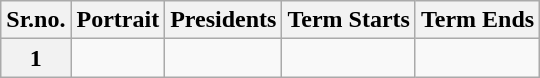<table class="wikitable">
<tr>
<th>Sr.no.</th>
<th>Portrait</th>
<th>Presidents</th>
<th>Term Starts</th>
<th>Term Ends</th>
</tr>
<tr>
<th><strong>1</strong></th>
<td></td>
<td></td>
<td></td>
<td></td>
</tr>
</table>
